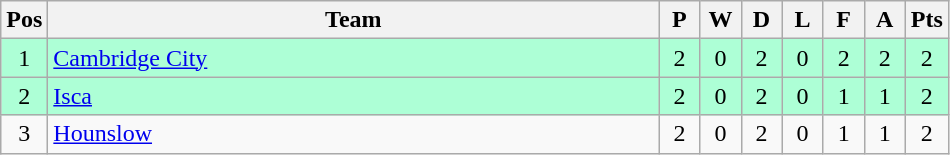<table class="wikitable" style="font-size: 100%">
<tr>
<th width=20>Pos</th>
<th width=400>Team</th>
<th width=20>P</th>
<th width=20>W</th>
<th width=20>D</th>
<th width=20>L</th>
<th width=20>F</th>
<th width=20>A</th>
<th width=20>Pts</th>
</tr>
<tr align=center style="background: #ADFFD6;">
<td>1</td>
<td align="left"><a href='#'>Cambridge City</a></td>
<td>2</td>
<td>0</td>
<td>2</td>
<td>0</td>
<td>2</td>
<td>2</td>
<td>2</td>
</tr>
<tr align=center style="background: #ADFFD6;">
<td>2</td>
<td align="left"><a href='#'>Isca</a></td>
<td>2</td>
<td>0</td>
<td>2</td>
<td>0</td>
<td>1</td>
<td>1</td>
<td>2</td>
</tr>
<tr align=center>
<td>3</td>
<td align="left"><a href='#'>Hounslow</a></td>
<td>2</td>
<td>0</td>
<td>2</td>
<td>0</td>
<td>1</td>
<td>1</td>
<td>2</td>
</tr>
</table>
